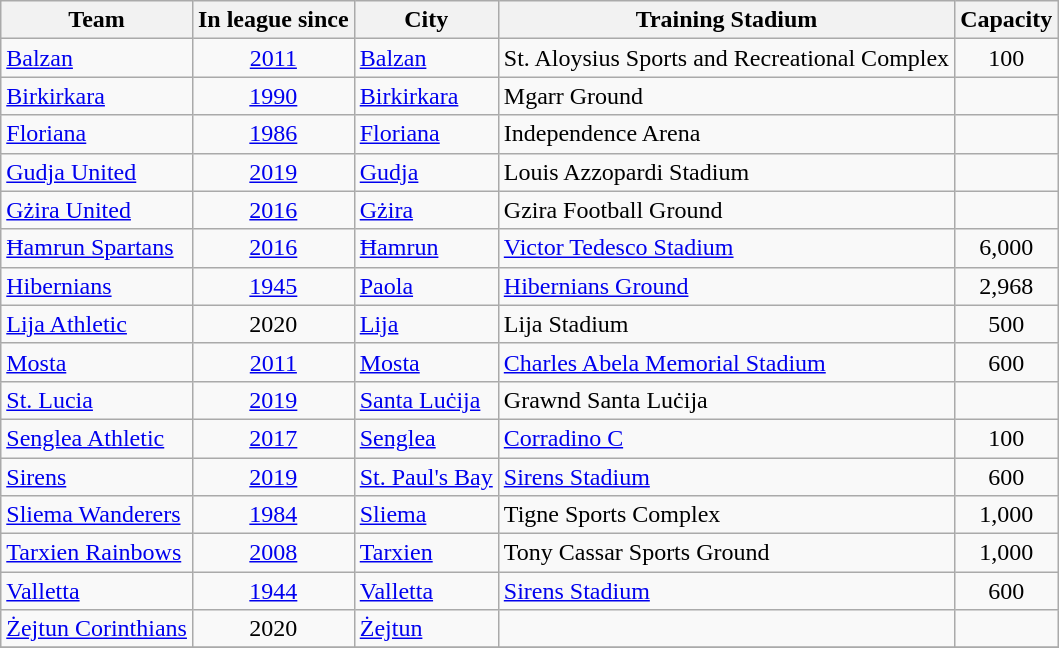<table class="wikitable sortable">
<tr>
<th>Team</th>
<th>In league since</th>
<th>City</th>
<th>Training Stadium</th>
<th>Capacity</th>
</tr>
<tr>
<td><a href='#'>Balzan</a></td>
<td align="center"><a href='#'>2011</a></td>
<td><a href='#'>Balzan</a></td>
<td>St. Aloysius Sports and Recreational Complex</td>
<td align="center">100</td>
</tr>
<tr>
<td><a href='#'>Birkirkara</a></td>
<td align="center"><a href='#'>1990</a></td>
<td><a href='#'>Birkirkara</a></td>
<td>Mgarr Ground</td>
<td align="center"></td>
</tr>
<tr>
<td><a href='#'>Floriana</a></td>
<td align="center"><a href='#'>1986</a></td>
<td><a href='#'>Floriana</a></td>
<td>Independence Arena</td>
<td align="center"></td>
</tr>
<tr>
<td><a href='#'>Gudja United</a></td>
<td align="center"><a href='#'>2019</a></td>
<td><a href='#'>Gudja</a></td>
<td>Louis Azzopardi Stadium</td>
<td></td>
</tr>
<tr>
<td><a href='#'>Gżira United</a></td>
<td align="center"><a href='#'>2016</a></td>
<td><a href='#'>Gżira</a></td>
<td>Gzira Football Ground</td>
<td align="center"></td>
</tr>
<tr>
<td><a href='#'>Ħamrun Spartans</a></td>
<td align="center"><a href='#'>2016</a></td>
<td><a href='#'>Ħamrun</a></td>
<td><a href='#'>Victor Tedesco Stadium</a></td>
<td align="center">6,000</td>
</tr>
<tr>
<td><a href='#'>Hibernians</a></td>
<td align="center"><a href='#'>1945</a></td>
<td><a href='#'>Paola</a></td>
<td><a href='#'>Hibernians Ground</a></td>
<td align="center">2,968</td>
</tr>
<tr>
<td><a href='#'>Lija Athletic</a></td>
<td align="center">2020</td>
<td><a href='#'>Lija</a></td>
<td>Lija Stadium</td>
<td align="center">500</td>
</tr>
<tr>
<td><a href='#'>Mosta</a></td>
<td align="center"><a href='#'>2011</a></td>
<td><a href='#'>Mosta</a></td>
<td><a href='#'>Charles Abela Memorial Stadium</a></td>
<td align="center">600</td>
</tr>
<tr>
<td><a href='#'>St. Lucia</a></td>
<td align="center"><a href='#'>2019</a></td>
<td><a href='#'>Santa Luċija</a></td>
<td>Grawnd Santa Luċija</td>
<td></td>
</tr>
<tr>
<td><a href='#'>Senglea Athletic</a></td>
<td align="center"><a href='#'>2017</a></td>
<td><a href='#'>Senglea</a></td>
<td><a href='#'>Corradino C</a></td>
<td align="center">100</td>
</tr>
<tr>
<td><a href='#'>Sirens</a></td>
<td align="center"><a href='#'>2019</a></td>
<td><a href='#'>St. Paul's Bay</a></td>
<td><a href='#'>Sirens Stadium</a></td>
<td align="center">600</td>
</tr>
<tr>
<td><a href='#'>Sliema Wanderers</a></td>
<td align="center"><a href='#'>1984</a></td>
<td><a href='#'>Sliema</a></td>
<td>Tigne Sports Complex</td>
<td align="center">1,000</td>
</tr>
<tr>
<td><a href='#'>Tarxien Rainbows</a></td>
<td align="center"><a href='#'>2008</a></td>
<td><a href='#'>Tarxien</a></td>
<td>Tony Cassar Sports Ground</td>
<td align="center">1,000</td>
</tr>
<tr>
<td><a href='#'>Valletta</a></td>
<td align="center"><a href='#'>1944</a></td>
<td><a href='#'>Valletta</a></td>
<td><a href='#'>Sirens Stadium</a></td>
<td align="center">600</td>
</tr>
<tr>
<td><a href='#'>Żejtun Corinthians</a></td>
<td align="center">2020</td>
<td><a href='#'>Żejtun</a></td>
<td></td>
<td align="center"></td>
</tr>
<tr>
</tr>
</table>
